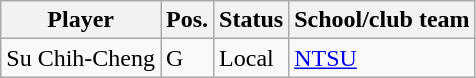<table class="wikitable sortable sortable">
<tr>
<th>Player</th>
<th>Pos.</th>
<th>Status</th>
<th>School/club team</th>
</tr>
<tr>
<td>Su Chih-Cheng</td>
<td>G</td>
<td>Local</td>
<td><a href='#'>NTSU</a></td>
</tr>
</table>
